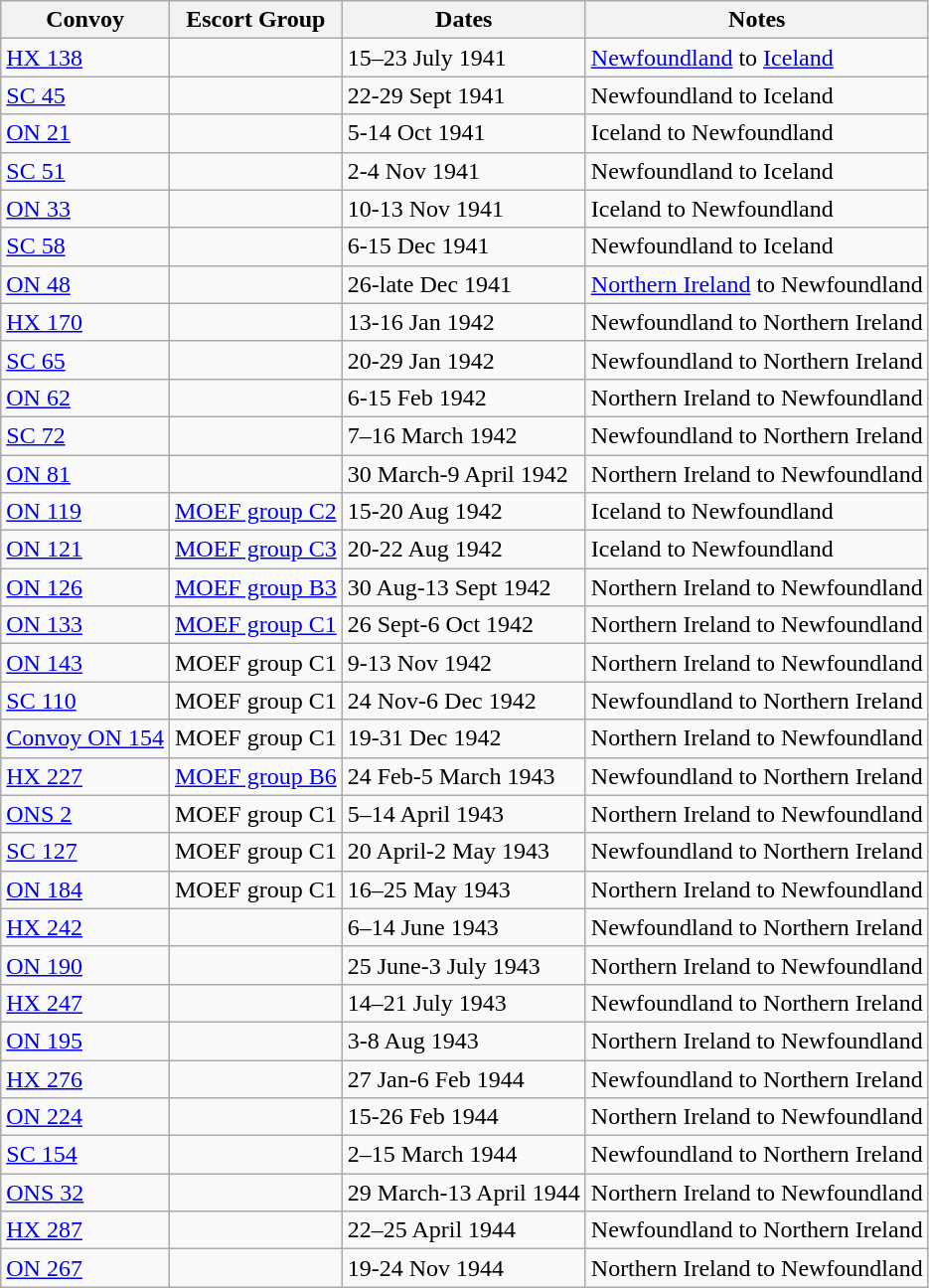<table class="wikitable">
<tr>
<th>Convoy</th>
<th>Escort Group</th>
<th>Dates</th>
<th>Notes</th>
</tr>
<tr>
<td><a href='#'>HX 138</a></td>
<td></td>
<td>15–23 July 1941</td>
<td><a href='#'>Newfoundland</a> to <a href='#'>Iceland</a></td>
</tr>
<tr>
<td><a href='#'>SC 45</a></td>
<td></td>
<td>22-29 Sept 1941</td>
<td>Newfoundland to Iceland</td>
</tr>
<tr>
<td><a href='#'>ON 21</a></td>
<td></td>
<td>5-14 Oct 1941</td>
<td>Iceland to Newfoundland</td>
</tr>
<tr>
<td><a href='#'>SC 51</a></td>
<td></td>
<td>2-4 Nov 1941</td>
<td>Newfoundland to Iceland</td>
</tr>
<tr>
<td><a href='#'>ON 33</a></td>
<td></td>
<td>10-13 Nov 1941</td>
<td>Iceland to Newfoundland</td>
</tr>
<tr>
<td><a href='#'>SC 58</a></td>
<td></td>
<td>6-15 Dec 1941</td>
<td>Newfoundland to Iceland</td>
</tr>
<tr>
<td><a href='#'>ON 48</a></td>
<td></td>
<td>26-late Dec 1941</td>
<td><a href='#'>Northern Ireland</a> to Newfoundland</td>
</tr>
<tr>
<td><a href='#'>HX 170</a></td>
<td></td>
<td>13-16 Jan 1942</td>
<td>Newfoundland to Northern Ireland</td>
</tr>
<tr>
<td><a href='#'>SC 65</a></td>
<td></td>
<td>20-29 Jan 1942</td>
<td>Newfoundland to Northern Ireland</td>
</tr>
<tr>
<td><a href='#'>ON 62</a></td>
<td></td>
<td>6-15 Feb 1942</td>
<td>Northern Ireland to Newfoundland</td>
</tr>
<tr>
<td><a href='#'>SC 72</a></td>
<td></td>
<td>7–16 March 1942</td>
<td>Newfoundland to Northern Ireland</td>
</tr>
<tr>
<td><a href='#'>ON 81</a></td>
<td></td>
<td>30 March-9 April 1942</td>
<td>Northern Ireland to Newfoundland</td>
</tr>
<tr>
<td><a href='#'>ON 119</a></td>
<td><a href='#'>MOEF group C2</a></td>
<td>15-20 Aug 1942</td>
<td>Iceland to Newfoundland</td>
</tr>
<tr>
<td><a href='#'>ON 121</a></td>
<td><a href='#'>MOEF group C3</a></td>
<td>20-22 Aug 1942</td>
<td>Iceland to Newfoundland</td>
</tr>
<tr>
<td><a href='#'>ON 126</a></td>
<td><a href='#'>MOEF group B3</a></td>
<td>30 Aug-13 Sept 1942</td>
<td>Northern Ireland to Newfoundland</td>
</tr>
<tr>
<td><a href='#'>ON 133</a></td>
<td><a href='#'>MOEF group C1</a></td>
<td>26 Sept-6 Oct 1942</td>
<td>Northern Ireland to Newfoundland</td>
</tr>
<tr>
<td><a href='#'>ON 143</a></td>
<td>MOEF group C1</td>
<td>9-13 Nov 1942</td>
<td>Northern Ireland to Newfoundland</td>
</tr>
<tr>
<td><a href='#'>SC 110</a></td>
<td>MOEF group C1</td>
<td>24 Nov-6 Dec 1942</td>
<td>Newfoundland to Northern Ireland</td>
</tr>
<tr>
<td><a href='#'>Convoy ON 154</a></td>
<td>MOEF group C1</td>
<td>19-31 Dec 1942</td>
<td>Northern Ireland to Newfoundland</td>
</tr>
<tr>
<td><a href='#'>HX 227</a></td>
<td><a href='#'>MOEF group B6</a></td>
<td>24 Feb-5 March 1943</td>
<td>Newfoundland to Northern Ireland</td>
</tr>
<tr>
<td><a href='#'>ONS 2</a></td>
<td>MOEF group C1</td>
<td>5–14 April 1943</td>
<td>Northern Ireland to Newfoundland</td>
</tr>
<tr>
<td><a href='#'>SC 127</a></td>
<td>MOEF group C1</td>
<td>20 April-2 May 1943</td>
<td>Newfoundland to Northern Ireland</td>
</tr>
<tr>
<td><a href='#'>ON 184</a></td>
<td>MOEF group C1</td>
<td>16–25 May 1943</td>
<td>Northern Ireland to Newfoundland</td>
</tr>
<tr>
<td><a href='#'>HX 242</a></td>
<td></td>
<td>6–14 June 1943</td>
<td>Newfoundland to Northern Ireland</td>
</tr>
<tr>
<td><a href='#'>ON 190</a></td>
<td></td>
<td>25 June-3 July 1943</td>
<td>Northern Ireland to Newfoundland</td>
</tr>
<tr>
<td><a href='#'>HX 247</a></td>
<td></td>
<td>14–21 July 1943</td>
<td>Newfoundland to Northern Ireland</td>
</tr>
<tr>
<td><a href='#'>ON 195</a></td>
<td></td>
<td>3-8 Aug 1943</td>
<td>Northern Ireland to Newfoundland</td>
</tr>
<tr>
<td><a href='#'>HX 276</a></td>
<td></td>
<td>27 Jan-6 Feb 1944</td>
<td>Newfoundland to Northern Ireland</td>
</tr>
<tr>
<td><a href='#'>ON 224</a></td>
<td></td>
<td>15-26 Feb 1944</td>
<td>Northern Ireland to Newfoundland</td>
</tr>
<tr>
<td><a href='#'>SC 154</a></td>
<td></td>
<td>2–15 March 1944</td>
<td>Newfoundland to Northern Ireland</td>
</tr>
<tr>
<td><a href='#'>ONS 32</a></td>
<td></td>
<td>29 March-13 April 1944</td>
<td>Northern Ireland to Newfoundland</td>
</tr>
<tr>
<td><a href='#'>HX 287</a></td>
<td></td>
<td>22–25 April 1944</td>
<td>Newfoundland to Northern Ireland</td>
</tr>
<tr>
<td><a href='#'>ON 267</a></td>
<td></td>
<td>19-24 Nov 1944</td>
<td>Northern Ireland to Newfoundland</td>
</tr>
</table>
